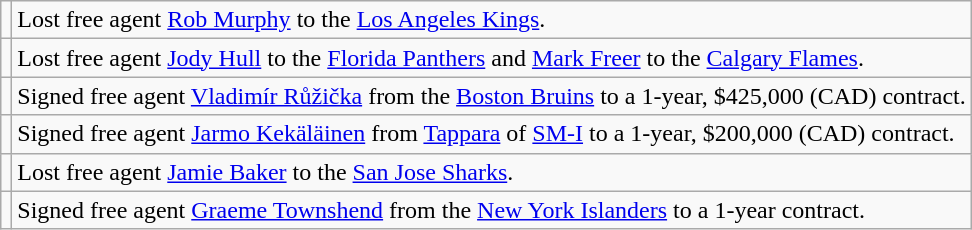<table class="wikitable">
<tr>
<td></td>
<td>Lost free agent <a href='#'>Rob Murphy</a> to the <a href='#'>Los Angeles Kings</a>.</td>
</tr>
<tr>
<td></td>
<td>Lost free agent <a href='#'>Jody Hull</a> to the <a href='#'>Florida Panthers</a> and <a href='#'>Mark Freer</a> to the <a href='#'>Calgary Flames</a>.</td>
</tr>
<tr>
<td></td>
<td>Signed free agent <a href='#'>Vladimír Růžička</a> from the <a href='#'>Boston Bruins</a> to a 1-year, $425,000 (CAD) contract.</td>
</tr>
<tr>
<td></td>
<td>Signed free agent <a href='#'>Jarmo Kekäläinen</a> from <a href='#'>Tappara</a> of <a href='#'>SM-I</a> to a 1-year, $200,000 (CAD) contract.</td>
</tr>
<tr>
<td></td>
<td>Lost free agent <a href='#'>Jamie Baker</a> to the <a href='#'>San Jose Sharks</a>.</td>
</tr>
<tr>
<td></td>
<td>Signed free agent <a href='#'>Graeme Townshend</a> from the <a href='#'>New York Islanders</a> to a 1-year contract.</td>
</tr>
</table>
